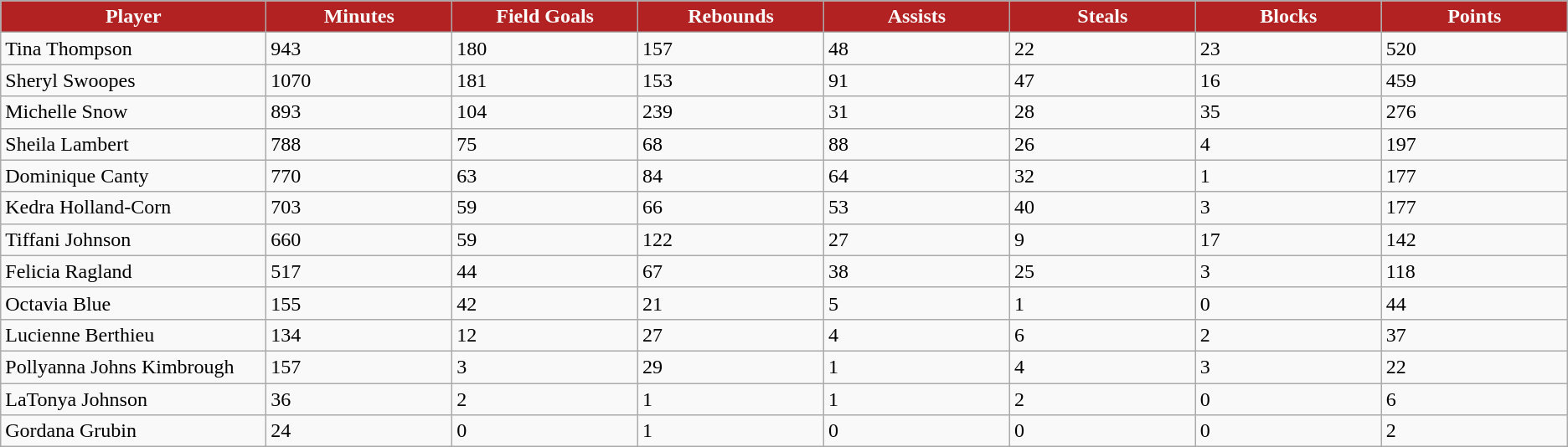<table class="wikitable sortable sortable">
<tr>
<th style="background:#B22222; color:white;" width="10%">Player</th>
<th style="background:#B22222; color:white;" width="7%">Minutes</th>
<th style="background:#B22222; color:white;" width="7%">Field Goals</th>
<th style="background:#B22222; color:white;" width="7%">Rebounds</th>
<th style="background:#B22222; color:white;" width="7%">Assists</th>
<th style="background:#B22222; color:white;" width="7%">Steals</th>
<th style="background:#B22222; color:white;" width="7%">Blocks</th>
<th style="background:#B22222; color:white;" width="7%">Points</th>
</tr>
<tr>
<td>Tina Thompson</td>
<td>943</td>
<td>180</td>
<td>157</td>
<td>48</td>
<td>22</td>
<td>23</td>
<td>520</td>
</tr>
<tr>
<td>Sheryl Swoopes</td>
<td>1070</td>
<td>181</td>
<td>153</td>
<td>91</td>
<td>47</td>
<td>16</td>
<td>459</td>
</tr>
<tr>
<td>Michelle Snow</td>
<td>893</td>
<td>104</td>
<td>239</td>
<td>31</td>
<td>28</td>
<td>35</td>
<td>276</td>
</tr>
<tr>
<td>Sheila Lambert</td>
<td>788</td>
<td>75</td>
<td>68</td>
<td>88</td>
<td>26</td>
<td>4</td>
<td>197</td>
</tr>
<tr>
<td>Dominique Canty</td>
<td>770</td>
<td>63</td>
<td>84</td>
<td>64</td>
<td>32</td>
<td>1</td>
<td>177</td>
</tr>
<tr>
<td>Kedra Holland-Corn</td>
<td>703</td>
<td>59</td>
<td>66</td>
<td>53</td>
<td>40</td>
<td>3</td>
<td>177</td>
</tr>
<tr>
<td>Tiffani Johnson</td>
<td>660</td>
<td>59</td>
<td>122</td>
<td>27</td>
<td>9</td>
<td>17</td>
<td>142</td>
</tr>
<tr>
<td>Felicia Ragland</td>
<td>517</td>
<td>44</td>
<td>67</td>
<td>38</td>
<td>25</td>
<td>3</td>
<td>118</td>
</tr>
<tr>
<td>Octavia Blue</td>
<td>155</td>
<td>42</td>
<td>21</td>
<td>5</td>
<td>1</td>
<td>0</td>
<td>44</td>
</tr>
<tr>
<td>Lucienne Berthieu</td>
<td>134</td>
<td>12</td>
<td>27</td>
<td>4</td>
<td>6</td>
<td>2</td>
<td>37</td>
</tr>
<tr>
<td>Pollyanna Johns Kimbrough</td>
<td>157</td>
<td>3</td>
<td>29</td>
<td>1</td>
<td>4</td>
<td>3</td>
<td>22</td>
</tr>
<tr>
<td>LaTonya Johnson</td>
<td>36</td>
<td>2</td>
<td>1</td>
<td>1</td>
<td>2</td>
<td>0</td>
<td>6</td>
</tr>
<tr>
<td>Gordana Grubin</td>
<td>24</td>
<td>0</td>
<td>1</td>
<td>0</td>
<td>0</td>
<td>0</td>
<td>2</td>
</tr>
</table>
